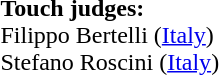<table style="width:100%">
<tr>
<td><br><strong>Touch judges:</strong>
<br>Filippo Bertelli (<a href='#'>Italy</a>)
<br>Stefano Roscini (<a href='#'>Italy</a>)</td>
</tr>
</table>
